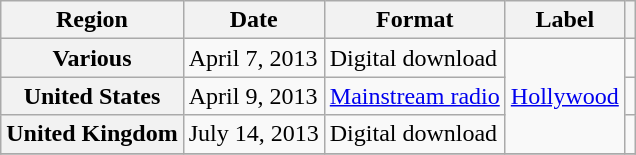<table class="wikitable plainrowheaders">
<tr>
<th scope="col">Region</th>
<th scope="col">Date</th>
<th scope="col">Format</th>
<th scope="col">Label</th>
<th scope="col"></th>
</tr>
<tr>
<th scope="row">Various</th>
<td>April 7, 2013</td>
<td rowspan="1">Digital download</td>
<td rowspan="3"><a href='#'>Hollywood</a></td>
<td style="text-align:center"></td>
</tr>
<tr>
<th scope="row">United States</th>
<td>April 9, 2013</td>
<td><a href='#'>Mainstream radio</a></td>
<td style="text-align:center"></td>
</tr>
<tr>
<th scope="row">United Kingdom</th>
<td>July 14, 2013</td>
<td>Digital download</td>
<td style="text-align:center"></td>
</tr>
<tr>
</tr>
</table>
